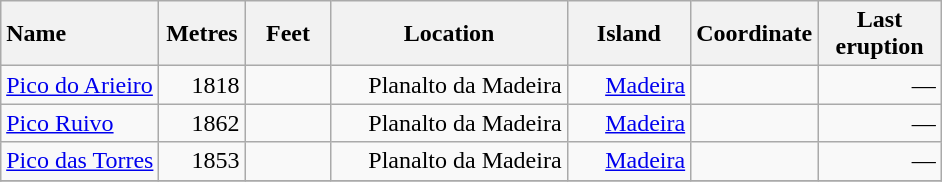<table class="wikitable sortable" style="margin: auto;">
<tr>
<th style="text-align:left"; width: 200px;">Name</th>
<th style="width: 50px;">Metres</th>
<th style="width: 50px;">Feet</th>
<th style="width: 150px;" class="unsortable">Location</th>
<th style="width: 75px;">Island</th>
<th>Coordinate</th>
<th style="width: 75px;">Last eruption</th>
</tr>
<tr style="text-align:right">
<td style="text-align:left"><a href='#'>Pico do Arieiro</a></td>
<td>1818</td>
<td></td>
<td>Planalto da Madeira</td>
<td><a href='#'>Madeira</a></td>
<td style="text-align:left"></td>
<td style="text-align:right">—</td>
</tr>
<tr style="text-align:right">
<td style="text-align:left"><a href='#'>Pico Ruivo</a></td>
<td>1862</td>
<td></td>
<td>Planalto da Madeira</td>
<td><a href='#'>Madeira</a></td>
<td style="text-align:left"></td>
<td style="text-align:right">—</td>
</tr>
<tr style="text-align:right">
<td style="text-align:left"><a href='#'>Pico das Torres</a></td>
<td>1853</td>
<td></td>
<td>Planalto da Madeira</td>
<td><a href='#'>Madeira</a></td>
<td style="text-align:left"></td>
<td style="text-align:right">—</td>
</tr>
<tr style="text-align:right">
</tr>
</table>
